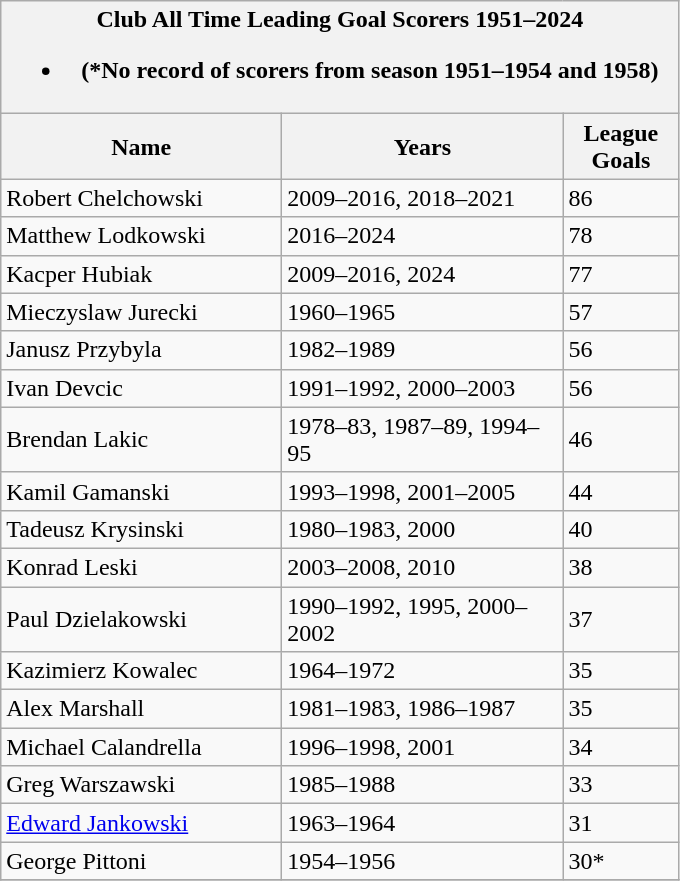<table class="wikitable">
<tr>
<th Colspan="3">Club All Time Leading Goal Scorers 1951–2024<br><ul><li>(*No record of scorers from season 1951–1954 and 1958)</li></ul></th>
</tr>
<tr>
<th width="180">Name</th>
<th width="180">Years</th>
<th width="70">League Goals</th>
</tr>
<tr>
<td>Robert Chelchowski</td>
<td>2009–2016, 2018–2021</td>
<td>86</td>
</tr>
<tr>
<td>Matthew Lodkowski</td>
<td>2016–2024</td>
<td>78</td>
</tr>
<tr>
<td>Kacper Hubiak</td>
<td>2009–2016, 2024</td>
<td>77</td>
</tr>
<tr>
<td>Mieczyslaw Jurecki</td>
<td>1960–1965</td>
<td>57</td>
</tr>
<tr>
<td>Janusz Przybyla</td>
<td>1982–1989</td>
<td>56</td>
</tr>
<tr>
<td>Ivan Devcic</td>
<td>1991–1992, 2000–2003</td>
<td>56</td>
</tr>
<tr>
<td>Brendan Lakic</td>
<td>1978–83, 1987–89, 1994–95</td>
<td>46</td>
</tr>
<tr>
<td>Kamil Gamanski</td>
<td>1993–1998, 2001–2005</td>
<td>44</td>
</tr>
<tr>
<td>Tadeusz Krysinski</td>
<td>1980–1983, 2000</td>
<td>40</td>
</tr>
<tr>
<td>Konrad Leski</td>
<td>2003–2008, 2010</td>
<td>38</td>
</tr>
<tr>
<td>Paul Dzielakowski</td>
<td>1990–1992, 1995, 2000–2002</td>
<td>37</td>
</tr>
<tr>
<td>Kazimierz Kowalec</td>
<td>1964–1972</td>
<td>35</td>
</tr>
<tr>
<td>Alex Marshall</td>
<td>1981–1983, 1986–1987</td>
<td>35</td>
</tr>
<tr>
<td>Michael Calandrella</td>
<td>1996–1998, 2001</td>
<td>34</td>
</tr>
<tr>
<td>Greg Warszawski</td>
<td>1985–1988</td>
<td>33</td>
</tr>
<tr>
<td><a href='#'>Edward Jankowski</a></td>
<td>1963–1964</td>
<td>31</td>
</tr>
<tr>
<td>George Pittoni</td>
<td>1954–1956</td>
<td>30*</td>
</tr>
<tr>
</tr>
</table>
